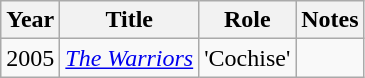<table class="wikitable sortable">
<tr>
<th>Year</th>
<th>Title</th>
<th>Role</th>
<th class="unsortable">Notes</th>
</tr>
<tr>
<td>2005</td>
<td><em><a href='#'>The Warriors</a></em></td>
<td>'Cochise'</td>
<td></td>
</tr>
</table>
